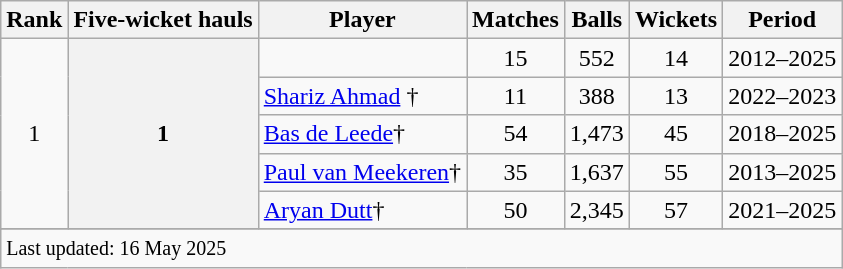<table class="wikitable plainrowheaders sortable">
<tr>
<th scope=col>Rank</th>
<th scope=col>Five-wicket hauls</th>
<th scope=col>Player</th>
<th scope=col>Matches</th>
<th scope=col>Balls</th>
<th scope=col>Wickets</th>
<th scope=col>Period</th>
</tr>
<tr>
<td rowspan="5" align="center">1</td>
<th rowspan="5" scope="row" style="text-align:center;">1</th>
<td></td>
<td align=center>15</td>
<td align=center>552</td>
<td align=center>14</td>
<td>2012–2025</td>
</tr>
<tr>
<td><a href='#'>Shariz Ahmad</a> †</td>
<td align=center>11</td>
<td align=center>388</td>
<td align=center>13</td>
<td>2022–2023</td>
</tr>
<tr>
<td><a href='#'>Bas de Leede</a>†</td>
<td align=center>54</td>
<td align=center>1,473</td>
<td align=center>45</td>
<td>2018–2025</td>
</tr>
<tr>
<td><a href='#'>Paul van Meekeren</a>†</td>
<td align=center>35</td>
<td align=center>1,637</td>
<td align=center>55</td>
<td>2013–2025</td>
</tr>
<tr>
<td><a href='#'>Aryan Dutt</a>†</td>
<td align=center>50</td>
<td align=center>2,345</td>
<td align=center>57</td>
<td>2021–2025</td>
</tr>
<tr>
</tr>
<tr class=sortbottom>
<td colspan=7><small>Last updated: 16 May 2025</small></td>
</tr>
</table>
